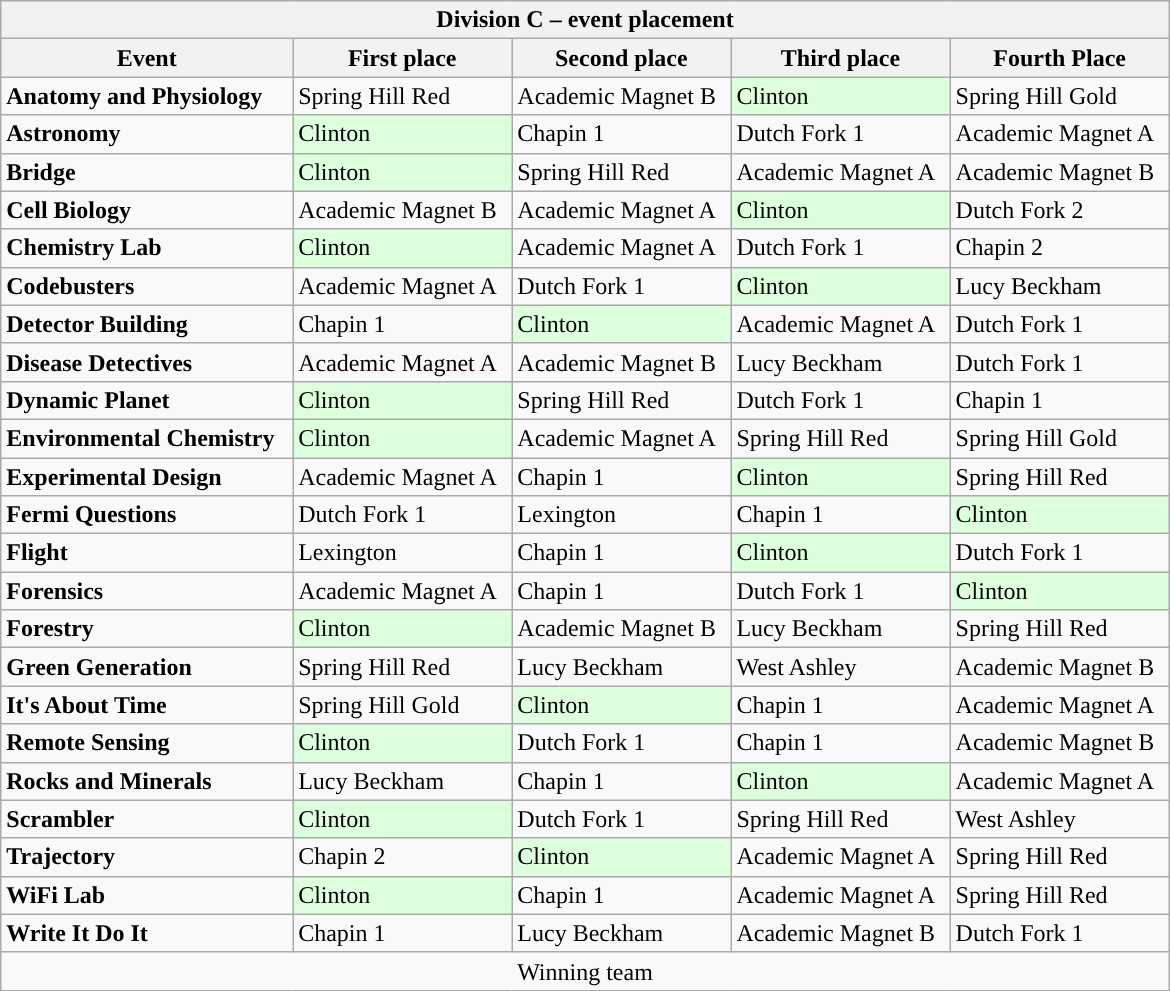<table class="wikitable collapsible collapsed" style="float:left; width:780px">
<tr>
<th colspan=5>Division C – event placement</th>
</tr>
<tr>
<th>Event</th>
<th>First place</th>
<th>Second place</th>
<th>Third place</th>
<th>Fourth Place</th>
</tr>
<tr>
<td><strong>Anatomy and Physiology</strong></td>
<td>Spring Hill Red</td>
<td>Academic Magnet B</td>
<td style="background:#ddffdd">Clinton</td>
<td>Spring Hill Gold</td>
</tr>
<tr>
<td><strong>Astronomy</strong></td>
<td style="background:#ddffdd">Clinton</td>
<td>Chapin 1</td>
<td>Dutch Fork 1</td>
<td>Academic Magnet A</td>
</tr>
<tr>
<td><strong>Bridge</strong></td>
<td style="background:#ddffdd">Clinton</td>
<td>Spring Hill Red</td>
<td>Academic Magnet A</td>
<td>Academic Magnet B</td>
</tr>
<tr>
<td><strong>Cell Biology</strong></td>
<td>Academic Magnet B</td>
<td>Academic Magnet A</td>
<td style="background:#ddffdd">Clinton</td>
<td>Dutch Fork 2</td>
</tr>
<tr>
<td><strong>Chemistry Lab</strong></td>
<td style="background:#ddffdd">Clinton</td>
<td>Academic Magnet A</td>
<td>Dutch Fork 1</td>
<td>Chapin 2</td>
</tr>
<tr>
<td><strong>Codebusters</strong></td>
<td>Academic Magnet A</td>
<td>Dutch Fork 1</td>
<td style="background:#ddffdd">Clinton</td>
<td>Lucy Beckham</td>
</tr>
<tr>
<td><strong>Detector Building</strong></td>
<td>Chapin 1</td>
<td style="background:#ddffdd">Clinton</td>
<td>Academic Magnet A</td>
<td>Dutch Fork 1</td>
</tr>
<tr>
<td><strong>Disease Detectives</strong></td>
<td>Academic Magnet A</td>
<td>Academic Magnet B</td>
<td>Lucy Beckham</td>
<td>Dutch Fork 1</td>
</tr>
<tr>
<td><strong>Dynamic Planet</strong></td>
<td style="background:#ddffdd">Clinton</td>
<td>Spring Hill Red</td>
<td>Dutch Fork 1</td>
<td>Chapin 1</td>
</tr>
<tr>
<td><strong>Environmental Chemistry</strong></td>
<td style="background:#ddffdd">Clinton</td>
<td>Academic Magnet A</td>
<td>Spring Hill Red</td>
<td>Spring Hill Gold</td>
</tr>
<tr>
<td><strong>Experimental Design</strong></td>
<td>Academic Magnet A</td>
<td>Chapin 1</td>
<td style="background:#ddffdd">Clinton</td>
<td>Spring Hill Red</td>
</tr>
<tr>
<td><strong>Fermi Questions</strong></td>
<td>Dutch Fork 1</td>
<td>Lexington</td>
<td>Chapin 1</td>
<td style="background:#ddffdd">Clinton</td>
</tr>
<tr>
<td><strong>Flight</strong></td>
<td>Lexington</td>
<td>Chapin 1</td>
<td style="background:#ddffdd">Clinton</td>
<td>Dutch Fork 1</td>
</tr>
<tr>
<td><strong>Forensics</strong></td>
<td>Academic Magnet A</td>
<td>Chapin 1</td>
<td>Dutch Fork 1</td>
<td style="background:#ddffdd">Clinton</td>
</tr>
<tr>
<td><strong>Forestry</strong></td>
<td style="background:#ddffdd">Clinton</td>
<td>Academic Magnet B</td>
<td>Lucy Beckham</td>
<td>Spring Hill Red</td>
</tr>
<tr>
<td><strong>Green Generation</strong></td>
<td>Spring Hill Red</td>
<td>Lucy Beckham</td>
<td>West Ashley</td>
<td>Academic Magnet B</td>
</tr>
<tr>
<td><strong>It's About Time</strong></td>
<td>Spring Hill Gold</td>
<td style="background:#ddffdd">Clinton</td>
<td>Chapin 1</td>
<td>Academic Magnet A</td>
</tr>
<tr>
<td><strong>Remote Sensing</strong></td>
<td style="background:#ddffdd">Clinton</td>
<td>Dutch Fork 1</td>
<td>Chapin 1</td>
<td>Academic Magnet B</td>
</tr>
<tr>
<td><strong>Rocks and Minerals</strong></td>
<td>Lucy Beckham</td>
<td>Chapin 1</td>
<td style="background:#ddffdd">Clinton</td>
<td>Academic Magnet A</td>
</tr>
<tr>
<td><strong>Scrambler</strong></td>
<td style="background:#ddffdd">Clinton</td>
<td>Dutch Fork 1</td>
<td>Spring Hill Red</td>
<td>West Ashley</td>
</tr>
<tr>
<td><strong>Trajectory</strong></td>
<td>Chapin 2</td>
<td style="background:#ddffdd">Clinton</td>
<td>Academic Magnet A</td>
<td>Spring Hill Red</td>
</tr>
<tr>
<td><strong>WiFi Lab</strong></td>
<td style="background:#ddffdd">Clinton</td>
<td>Chapin 1</td>
<td>Academic Magnet A</td>
<td>Spring Hill Red</td>
</tr>
<tr>
<td><strong>Write It Do It</strong></td>
<td>Chapin 1</td>
<td>Lucy Beckham</td>
<td>Academic Magnet B</td>
<td>Dutch Fork 1</td>
</tr>
<tr>
<td colspan=5 style=text-align:center> Winning team</td>
</tr>
</table>
